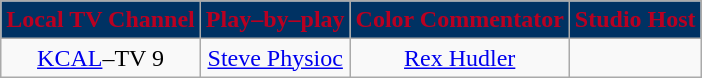<table class="wikitable">
<tr>
<th style="background:#003263;color:#BA0021">Local TV Channel</th>
<th style="background:#003263;color:#BA0021">Play–by–play</th>
<th style="background:#003263;color:#BA0021">Color Commentator</th>
<th style="background:#003263;color:#BA0021">Studio Host</th>
</tr>
<tr align="center">
<td><a href='#'>KCAL</a>–TV 9</td>
<td><a href='#'>Steve Physioc</a></td>
<td><a href='#'>Rex Hudler</a></td>
<td></td>
</tr>
</table>
